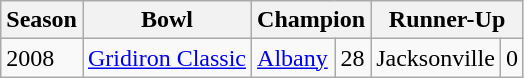<table class=wikitable>
<tr>
<th>Season</th>
<th>Bowl</th>
<th colspan="2">Champion</th>
<th colspan="2">Runner-Up</th>
</tr>
<tr>
<td>2008</td>
<td><a href='#'>Gridiron Classic</a></td>
<td><a href='#'>Albany</a></td>
<td>28</td>
<td>Jacksonville</td>
<td>0</td>
</tr>
</table>
